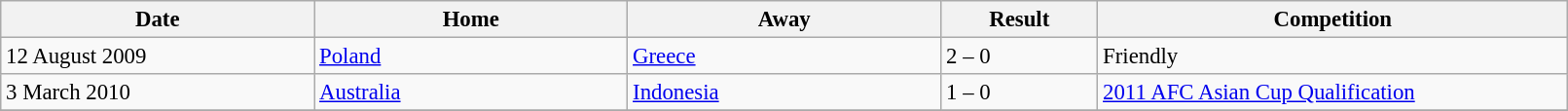<table class="wikitable" style="text-align:center; font-size:95%;width:85%; text-align:left">
<tr>
<th width=20%>Date</th>
<th width=20%>Home</th>
<th width=20%>Away</th>
<th width=10%>Result</th>
<th width=50%>Competition</th>
</tr>
<tr>
<td>12 August 2009</td>
<td> <a href='#'>Poland</a></td>
<td> <a href='#'>Greece</a></td>
<td>2 – 0</td>
<td>Friendly</td>
</tr>
<tr>
<td>3 March 2010</td>
<td> <a href='#'>Australia</a></td>
<td> <a href='#'>Indonesia</a></td>
<td>1 – 0</td>
<td><a href='#'>2011 AFC Asian Cup Qualification</a></td>
</tr>
<tr>
</tr>
</table>
